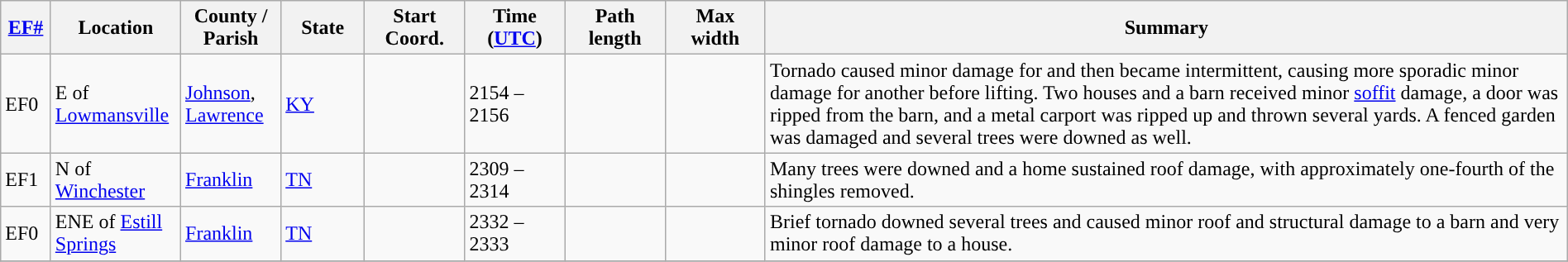<table class="wikitable sortable" style="width:100%;">
<tr>
<th scope="col" width="3%" align="center"><a href='#'>EF#</a></th>
<th scope="col" width="7%" align="center" class="unsortable">Location</th>
<th scope="col" width="6%" align="center" class="unsortable">County / Parish</th>
<th scope="col" width="5%" align="center">State</th>
<th scope="col" width="6%" align="center">Start Coord.</th>
<th scope="col" width="6%" align="center">Time (<a href='#'>UTC</a>)</th>
<th scope="col" width="6%" align="center">Path length</th>
<th scope="col" width="6%" align="center">Max width</th>
<th scope="col" width="48%" class="unsortable" align="center">Summary</th>
</tr>
<tr>
<td>EF0</td>
<td>E of <a href='#'>Lowmansville</a></td>
<td><a href='#'>Johnson</a>, <a href='#'>Lawrence</a></td>
<td><a href='#'>KY</a></td>
<td></td>
<td>2154 – 2156</td>
<td></td>
<td></td>
<td>Tornado caused minor damage for  and then became intermittent, causing more sporadic minor damage for another  before lifting. Two houses and a barn received minor <a href='#'>soffit</a> damage, a door was ripped from the barn, and a metal carport was ripped up and thrown several yards. A fenced garden was damaged and several trees were downed as well.</td>
</tr>
<tr>
<td>EF1</td>
<td>N of <a href='#'>Winchester</a></td>
<td><a href='#'>Franklin</a></td>
<td><a href='#'>TN</a></td>
<td></td>
<td>2309 – 2314</td>
<td></td>
<td></td>
<td>Many trees were downed and a home sustained roof damage, with approximately one-fourth of the shingles removed.</td>
</tr>
<tr>
<td>EF0</td>
<td>ENE of <a href='#'>Estill Springs</a></td>
<td><a href='#'>Franklin</a></td>
<td><a href='#'>TN</a></td>
<td></td>
<td>2332 – 2333</td>
<td></td>
<td></td>
<td>Brief tornado downed several trees and caused minor roof and structural damage to a barn and very minor roof damage to a house.</td>
</tr>
<tr>
</tr>
</table>
